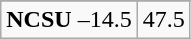<table class="wikitable">
<tr align="center">
</tr>
<tr align="center">
<td><strong>NCSU</strong> –14.5</td>
<td>47.5</td>
</tr>
</table>
